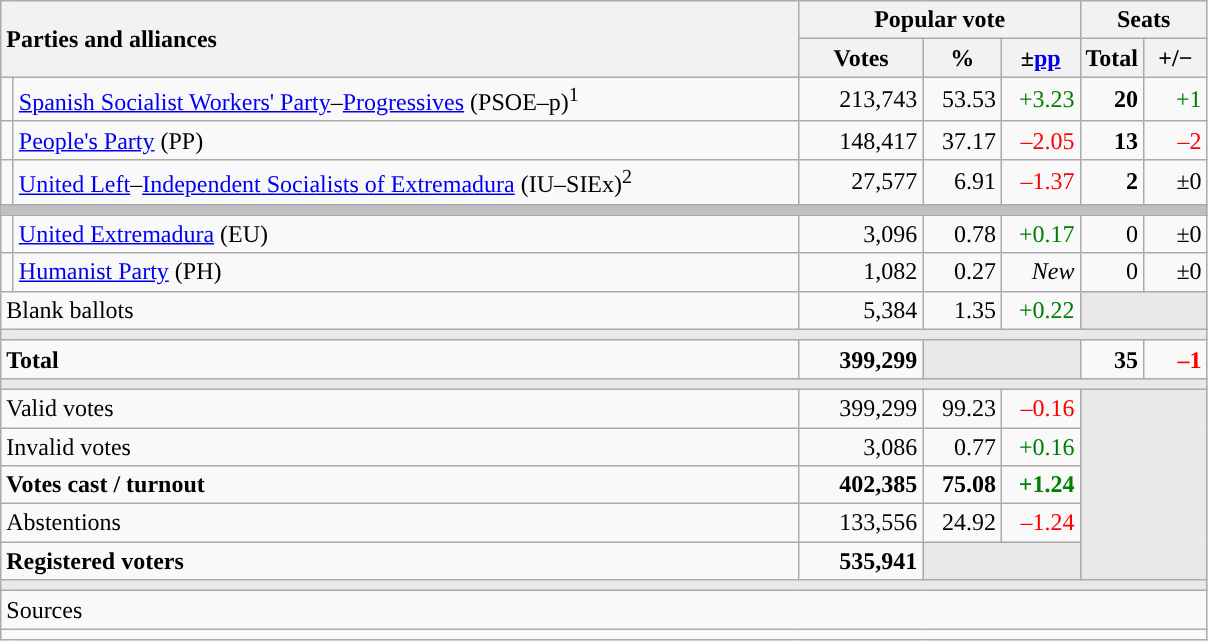<table class="wikitable" style="text-align:right;">
<tr>
<th style="text-align:left;" rowspan="2" colspan="2" width="525">Parties and alliances</th>
<th colspan="3">Popular vote</th>
<th colspan="2">Seats</th>
</tr>
<tr>
<th width="75">Votes</th>
<th width="45">%</th>
<th width="45">±<a href='#'>pp</a></th>
<th width="35">Total</th>
<th width="35">+/−</th>
</tr>
<tr>
<td width="1" style="color:inherit;background:"></td>
<td align="left"><a href='#'>Spanish Socialist Workers' Party</a>–<a href='#'>Progressives</a> (PSOE–p)<sup>1</sup></td>
<td>213,743</td>
<td>53.53</td>
<td style="color:green;">+3.23</td>
<td><strong>20</strong></td>
<td style="color:green;">+1</td>
</tr>
<tr>
<td style="color:inherit;background:"></td>
<td align="left"><a href='#'>People's Party</a> (PP)</td>
<td>148,417</td>
<td>37.17</td>
<td style="color:red;">–2.05</td>
<td><strong>13</strong></td>
<td style="color:red;">–2</td>
</tr>
<tr>
<td style="color:inherit;background:"></td>
<td align="left"><a href='#'>United Left</a>–<a href='#'>Independent Socialists of Extremadura</a> (IU–SIEx)<sup>2</sup></td>
<td>27,577</td>
<td>6.91</td>
<td style="color:red;">–1.37</td>
<td><strong>2</strong></td>
<td>±0</td>
</tr>
<tr>
<td colspan="7" bgcolor="#C0C0C0"></td>
</tr>
<tr>
<td style="color:inherit;background:"></td>
<td align="left"><a href='#'>United Extremadura</a> (EU)</td>
<td>3,096</td>
<td>0.78</td>
<td style="color:green;">+0.17</td>
<td>0</td>
<td>±0</td>
</tr>
<tr>
<td style="color:inherit;background:"></td>
<td align="left"><a href='#'>Humanist Party</a> (PH)</td>
<td>1,082</td>
<td>0.27</td>
<td><em>New</em></td>
<td>0</td>
<td>±0</td>
</tr>
<tr>
<td align="left" colspan="2">Blank ballots</td>
<td>5,384</td>
<td>1.35</td>
<td style="color:green;">+0.22</td>
<td bgcolor="#E9E9E9" colspan="2"></td>
</tr>
<tr>
<td colspan="7" bgcolor="#E9E9E9"></td>
</tr>
<tr style="font-weight:bold;">
<td align="left" colspan="2">Total</td>
<td>399,299</td>
<td bgcolor="#E9E9E9" colspan="2"></td>
<td>35</td>
<td style="color:red;">–1</td>
</tr>
<tr>
<td colspan="7" bgcolor="#E9E9E9"></td>
</tr>
<tr>
<td align="left" colspan="2">Valid votes</td>
<td>399,299</td>
<td>99.23</td>
<td style="color:red;">–0.16</td>
<td bgcolor="#E9E9E9" colspan="2" rowspan="5"></td>
</tr>
<tr>
<td align="left" colspan="2">Invalid votes</td>
<td>3,086</td>
<td>0.77</td>
<td style="color:green;">+0.16</td>
</tr>
<tr style="font-weight:bold;">
<td align="left" colspan="2">Votes cast / turnout</td>
<td>402,385</td>
<td>75.08</td>
<td style="color:green;">+1.24</td>
</tr>
<tr>
<td align="left" colspan="2">Abstentions</td>
<td>133,556</td>
<td>24.92</td>
<td style="color:red;">–1.24</td>
</tr>
<tr style="font-weight:bold;">
<td align="left" colspan="2">Registered voters</td>
<td>535,941</td>
<td bgcolor="#E9E9E9" colspan="2"></td>
</tr>
<tr>
<td colspan="7" bgcolor="#E9E9E9"></td>
</tr>
<tr>
<td align="left" colspan="7">Sources</td>
</tr>
<tr>
<td colspan="7" style="text-align:left; max-width:790px;"></td>
</tr>
</table>
